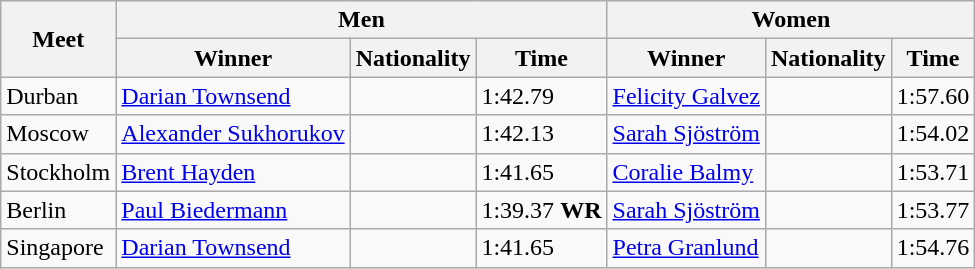<table class="wikitable">
<tr>
<th rowspan="2">Meet</th>
<th colspan="3">Men</th>
<th colspan="3">Women</th>
</tr>
<tr>
<th>Winner</th>
<th>Nationality</th>
<th>Time</th>
<th>Winner</th>
<th>Nationality</th>
<th>Time</th>
</tr>
<tr>
<td>Durban</td>
<td><a href='#'>Darian Townsend</a></td>
<td></td>
<td>1:42.79</td>
<td><a href='#'>Felicity Galvez</a></td>
<td></td>
<td>1:57.60</td>
</tr>
<tr>
<td>Moscow</td>
<td><a href='#'>Alexander Sukhorukov</a></td>
<td></td>
<td>1:42.13</td>
<td><a href='#'>Sarah Sjöström</a></td>
<td></td>
<td>1:54.02</td>
</tr>
<tr>
<td>Stockholm</td>
<td><a href='#'>Brent Hayden</a></td>
<td></td>
<td>1:41.65</td>
<td><a href='#'>Coralie Balmy</a></td>
<td></td>
<td>1:53.71</td>
</tr>
<tr>
<td>Berlin</td>
<td><a href='#'>Paul Biedermann</a></td>
<td></td>
<td>1:39.37 <strong>WR</strong></td>
<td><a href='#'>Sarah Sjöström</a></td>
<td></td>
<td>1:53.77</td>
</tr>
<tr>
<td>Singapore</td>
<td><a href='#'>Darian Townsend</a></td>
<td></td>
<td>1:41.65</td>
<td><a href='#'>Petra Granlund</a></td>
<td></td>
<td>1:54.76</td>
</tr>
</table>
